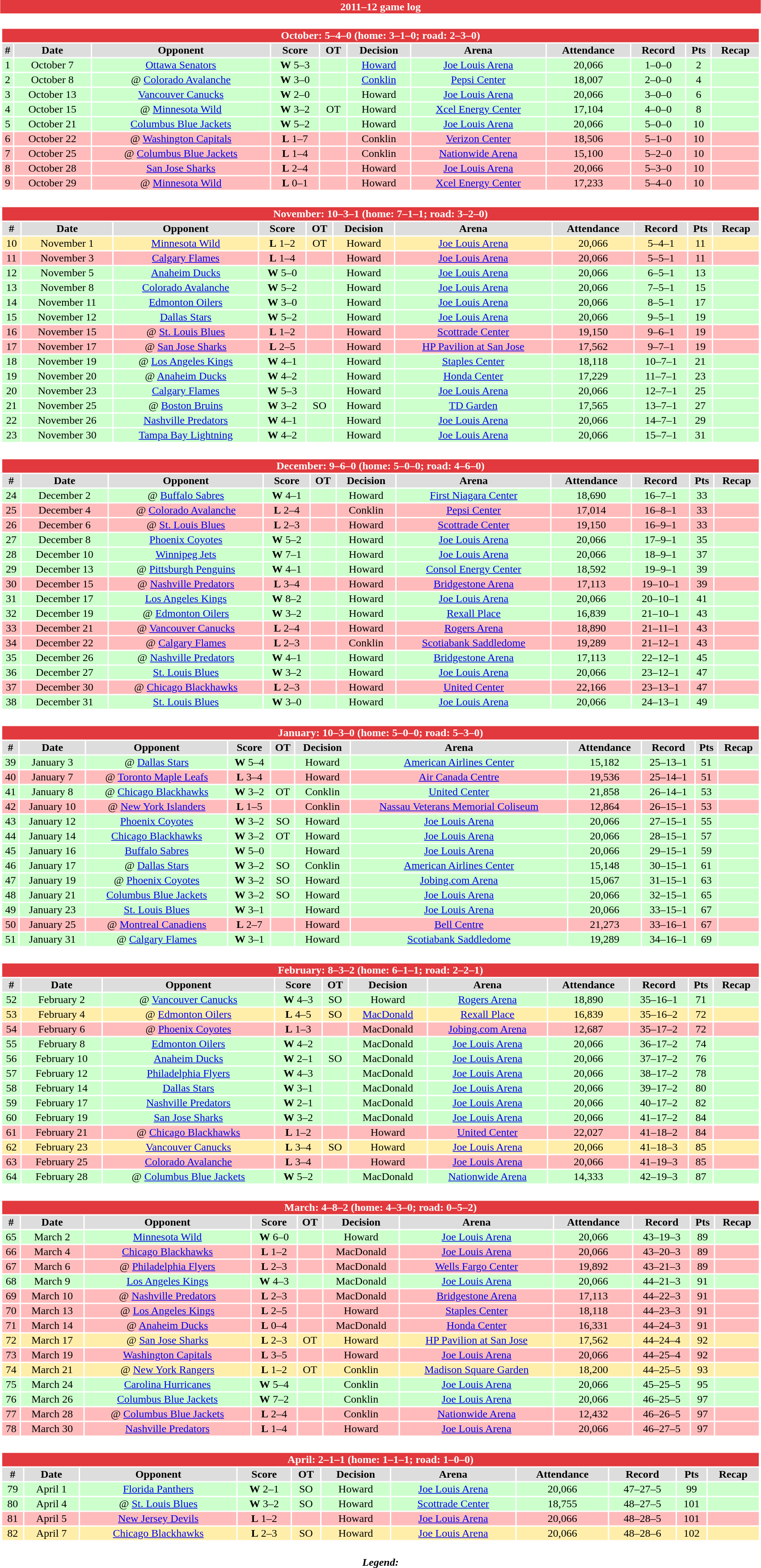<table class="toccolours collapsible" style="width:90%; clear:both; margin:1.5em auto; text-align:center;">
<tr>
<th colspan=2 style="background:#E1393D; color:white;"><span>2011–12 game log</span></th>
</tr>
<tr>
<td colspan=11><br><table class="toccolours collapsible collapsed" style="width:100%;">
<tr>
<th colspan="11" style="background:#E1393D; color:white;">October: 5–4–0 (home: 3–1–0; road: 2–3–0)</th>
</tr>
<tr style="text-align:center; background:#ddd;">
<td><strong>#</strong></td>
<td><strong>Date</strong></td>
<td><strong>Opponent</strong></td>
<td><strong>Score</strong></td>
<td><strong>OT</strong></td>
<td><strong>Decision</strong></td>
<td><strong>Arena</strong></td>
<td><strong>Attendance</strong></td>
<td><strong>Record</strong></td>
<td><strong>Pts</strong></td>
<td><strong>Recap</strong></td>
</tr>
<tr style="text-align:center; background:#cfc;">
<td>1</td>
<td>October 7</td>
<td><a href='#'>Ottawa Senators</a></td>
<td><strong>W</strong> 5–3</td>
<td></td>
<td><a href='#'>Howard</a></td>
<td><a href='#'>Joe Louis Arena</a></td>
<td>20,066</td>
<td>1–0–0</td>
<td>2</td>
<td></td>
</tr>
<tr style="text-align:center; background:#cfc;">
<td>2</td>
<td>October 8</td>
<td>@ <a href='#'>Colorado Avalanche</a></td>
<td><strong>W</strong> 3–0</td>
<td></td>
<td><a href='#'>Conklin</a></td>
<td><a href='#'>Pepsi Center</a></td>
<td>18,007</td>
<td>2–0–0</td>
<td>4</td>
<td></td>
</tr>
<tr style="text-align:center; background:#cfc;">
<td>3</td>
<td>October 13</td>
<td><a href='#'>Vancouver Canucks</a></td>
<td><strong>W</strong> 2–0</td>
<td></td>
<td>Howard</td>
<td><a href='#'>Joe Louis Arena</a></td>
<td>20,066</td>
<td>3–0–0</td>
<td>6</td>
<td></td>
</tr>
<tr style="text-align:center; background:#cfc;">
<td>4</td>
<td>October 15</td>
<td>@ <a href='#'>Minnesota Wild</a></td>
<td><strong>W</strong> 3–2</td>
<td>OT</td>
<td>Howard</td>
<td><a href='#'>Xcel Energy Center</a></td>
<td>17,104</td>
<td>4–0–0</td>
<td>8</td>
<td></td>
</tr>
<tr style="text-align:center; background:#cfc;">
<td>5</td>
<td>October 21</td>
<td><a href='#'>Columbus Blue Jackets</a></td>
<td><strong>W</strong> 5–2</td>
<td></td>
<td>Howard</td>
<td><a href='#'>Joe Louis Arena</a></td>
<td>20,066</td>
<td>5–0–0</td>
<td>10</td>
<td></td>
</tr>
<tr style="text-align:center; background:#fbb;">
<td>6</td>
<td>October 22</td>
<td>@ <a href='#'>Washington Capitals</a></td>
<td><strong>L</strong> 1–7</td>
<td></td>
<td>Conklin</td>
<td><a href='#'>Verizon Center</a></td>
<td>18,506</td>
<td>5–1–0</td>
<td>10</td>
<td></td>
</tr>
<tr style="text-align:center; background:#fbb;">
<td>7</td>
<td>October 25</td>
<td>@ <a href='#'>Columbus Blue Jackets</a></td>
<td><strong>L</strong> 1–4</td>
<td></td>
<td>Conklin</td>
<td><a href='#'>Nationwide Arena</a></td>
<td>15,100</td>
<td>5–2–0</td>
<td>10</td>
<td></td>
</tr>
<tr style="text-align:center; background:#fbb;">
<td>8</td>
<td>October 28</td>
<td><a href='#'>San Jose Sharks</a></td>
<td><strong>L</strong> 2–4</td>
<td></td>
<td>Howard</td>
<td><a href='#'>Joe Louis Arena</a></td>
<td>20,066</td>
<td>5–3–0</td>
<td>10</td>
<td></td>
</tr>
<tr style="text-align:center; background:#fbb;">
<td>9</td>
<td>October 29</td>
<td>@ <a href='#'>Minnesota Wild</a></td>
<td><strong>L</strong> 0–1</td>
<td></td>
<td>Howard</td>
<td><a href='#'>Xcel Energy Center</a></td>
<td>17,233</td>
<td>5–4–0</td>
<td>10</td>
<td></td>
</tr>
</table>
</td>
</tr>
<tr>
<td colspan=11><br><table class="toccolours collapsible collapsed" style="width:100%;">
<tr>
<th colspan="11" style="background:#E1393D; color:white;">November: 10–3–1 (home: 7–1–1; road: 3–2–0)</th>
</tr>
<tr style="text-align:center; background:#ddd;">
<td><strong>#</strong></td>
<td><strong>Date</strong></td>
<td><strong>Opponent</strong></td>
<td><strong>Score</strong></td>
<td><strong>OT</strong></td>
<td><strong>Decision</strong></td>
<td><strong>Arena</strong></td>
<td><strong>Attendance</strong></td>
<td><strong>Record</strong></td>
<td><strong>Pts</strong></td>
<td><strong>Recap</strong></td>
</tr>
<tr style="text-align:center; background:#fea;">
<td>10</td>
<td>November 1</td>
<td><a href='#'>Minnesota Wild</a></td>
<td><strong>L</strong> 1–2</td>
<td>OT</td>
<td>Howard</td>
<td><a href='#'>Joe Louis Arena</a></td>
<td>20,066</td>
<td>5–4–1</td>
<td>11</td>
<td></td>
</tr>
<tr style="text-align:center; background:#fbb;">
<td>11</td>
<td>November 3</td>
<td><a href='#'>Calgary Flames</a></td>
<td><strong>L</strong> 1–4</td>
<td></td>
<td>Howard</td>
<td><a href='#'>Joe Louis Arena</a></td>
<td>20,066</td>
<td>5–5–1</td>
<td>11</td>
<td></td>
</tr>
<tr style="text-align:center; background:#cfc;">
<td>12</td>
<td>November 5</td>
<td><a href='#'>Anaheim Ducks</a></td>
<td><strong>W</strong> 5–0</td>
<td></td>
<td>Howard</td>
<td><a href='#'>Joe Louis Arena</a></td>
<td>20,066</td>
<td>6–5–1</td>
<td>13</td>
<td></td>
</tr>
<tr style="text-align:center; background:#cfc;">
<td>13</td>
<td>November 8</td>
<td><a href='#'>Colorado Avalanche</a></td>
<td><strong>W</strong> 5–2</td>
<td></td>
<td>Howard</td>
<td><a href='#'>Joe Louis Arena</a></td>
<td>20,066</td>
<td>7–5–1</td>
<td>15</td>
<td></td>
</tr>
<tr style="text-align:center; background:#cfc;">
<td>14</td>
<td>November 11</td>
<td><a href='#'>Edmonton Oilers</a></td>
<td><strong>W</strong> 3–0</td>
<td></td>
<td>Howard</td>
<td><a href='#'>Joe Louis Arena</a></td>
<td>20,066</td>
<td>8–5–1</td>
<td>17</td>
<td></td>
</tr>
<tr style="text-align:center; background:#cfc;">
<td>15</td>
<td>November 12</td>
<td><a href='#'>Dallas Stars</a></td>
<td><strong>W</strong> 5–2</td>
<td></td>
<td>Howard</td>
<td><a href='#'>Joe Louis Arena</a></td>
<td>20,066</td>
<td>9–5–1</td>
<td>19</td>
<td></td>
</tr>
<tr style="text-align:center; background:#fbb;">
<td>16</td>
<td>November 15</td>
<td>@ <a href='#'>St. Louis Blues</a></td>
<td><strong>L</strong> 1–2</td>
<td></td>
<td>Howard</td>
<td><a href='#'>Scottrade Center</a></td>
<td>19,150</td>
<td>9–6–1</td>
<td>19</td>
<td></td>
</tr>
<tr style="text-align:center; background:#fbb;">
<td>17</td>
<td>November 17</td>
<td>@ <a href='#'>San Jose Sharks</a></td>
<td><strong>L</strong> 2–5</td>
<td></td>
<td>Howard</td>
<td><a href='#'>HP Pavilion at San Jose</a></td>
<td>17,562</td>
<td>9–7–1</td>
<td>19</td>
<td></td>
</tr>
<tr style="text-align:center; background:#cfc;">
<td>18</td>
<td>November 19</td>
<td>@ <a href='#'>Los Angeles Kings</a></td>
<td><strong>W</strong> 4–1</td>
<td></td>
<td>Howard</td>
<td><a href='#'>Staples Center</a></td>
<td>18,118</td>
<td>10–7–1</td>
<td>21</td>
<td></td>
</tr>
<tr style="text-align:center; background:#cfc;">
<td>19</td>
<td>November 20</td>
<td>@ <a href='#'>Anaheim Ducks</a></td>
<td><strong>W</strong> 4–2</td>
<td></td>
<td>Howard</td>
<td><a href='#'>Honda Center</a></td>
<td>17,229</td>
<td>11–7–1</td>
<td>23</td>
<td></td>
</tr>
<tr style="text-align:center; background:#cfc;">
<td>20</td>
<td>November 23</td>
<td><a href='#'>Calgary Flames</a></td>
<td><strong>W</strong> 5–3</td>
<td></td>
<td>Howard</td>
<td><a href='#'>Joe Louis Arena</a></td>
<td>20,066</td>
<td>12–7–1</td>
<td>25</td>
<td></td>
</tr>
<tr style="text-align:center; background:#cfc;">
<td>21</td>
<td>November 25</td>
<td>@ <a href='#'>Boston Bruins</a></td>
<td><strong>W</strong> 3–2</td>
<td>SO</td>
<td>Howard</td>
<td><a href='#'>TD Garden</a></td>
<td>17,565</td>
<td>13–7–1</td>
<td>27</td>
<td></td>
</tr>
<tr style="text-align:center; background:#cfc;">
<td>22</td>
<td>November 26</td>
<td><a href='#'>Nashville Predators</a></td>
<td><strong>W</strong> 4–1</td>
<td></td>
<td>Howard</td>
<td><a href='#'>Joe Louis Arena</a></td>
<td>20,066</td>
<td>14–7–1</td>
<td>29</td>
<td></td>
</tr>
<tr style="text-align:center; background:#cfc;">
<td>23</td>
<td>November 30</td>
<td><a href='#'>Tampa Bay Lightning</a></td>
<td><strong>W</strong> 4–2</td>
<td></td>
<td>Howard</td>
<td><a href='#'>Joe Louis Arena</a></td>
<td>20,066</td>
<td>15–7–1</td>
<td>31</td>
<td></td>
</tr>
</table>
</td>
</tr>
<tr>
<td colspan=11><br><table class="toccolours collapsible collapsed" style="width:100%;">
<tr>
<th colspan="11" style="background:#E1393D; color:white;">December: 9–6–0 (home: 5–0–0; road: 4–6–0)</th>
</tr>
<tr style="text-align:center; background:#ddd;">
<td><strong>#</strong></td>
<td><strong>Date</strong></td>
<td><strong>Opponent</strong></td>
<td><strong>Score</strong></td>
<td><strong>OT</strong></td>
<td><strong>Decision</strong></td>
<td><strong>Arena</strong></td>
<td><strong>Attendance</strong></td>
<td><strong>Record</strong></td>
<td><strong>Pts</strong></td>
<td><strong>Recap</strong></td>
</tr>
<tr style="text-align:center; background:#cfc;">
<td>24</td>
<td>December 2</td>
<td>@ <a href='#'>Buffalo Sabres</a></td>
<td><strong>W</strong> 4–1</td>
<td></td>
<td>Howard</td>
<td><a href='#'>First Niagara Center</a></td>
<td>18,690</td>
<td>16–7–1</td>
<td>33</td>
<td></td>
</tr>
<tr style="text-align:center; background:#fbb;">
<td>25</td>
<td>December 4</td>
<td>@ <a href='#'>Colorado Avalanche</a></td>
<td><strong>L</strong> 2–4</td>
<td></td>
<td>Conklin</td>
<td><a href='#'>Pepsi Center</a></td>
<td>17,014</td>
<td>16–8–1</td>
<td>33</td>
<td></td>
</tr>
<tr style="text-align:center; background:#fbb;">
<td>26</td>
<td>December 6</td>
<td>@ <a href='#'>St. Louis Blues</a></td>
<td><strong>L</strong> 2–3</td>
<td></td>
<td>Howard</td>
<td><a href='#'>Scottrade Center</a></td>
<td>19,150</td>
<td>16–9–1</td>
<td>33</td>
<td></td>
</tr>
<tr style="text-align:center; background:#cfc;">
<td>27</td>
<td>December 8</td>
<td><a href='#'>Phoenix Coyotes</a></td>
<td><strong>W</strong> 5–2</td>
<td></td>
<td>Howard</td>
<td><a href='#'>Joe Louis Arena</a></td>
<td>20,066</td>
<td>17–9–1</td>
<td>35</td>
<td></td>
</tr>
<tr style="text-align:center; background:#cfc;">
<td>28</td>
<td>December 10</td>
<td><a href='#'>Winnipeg Jets</a></td>
<td><strong>W</strong> 7–1</td>
<td></td>
<td>Howard</td>
<td><a href='#'>Joe Louis Arena</a></td>
<td>20,066</td>
<td>18–9–1</td>
<td>37</td>
<td></td>
</tr>
<tr style="text-align:center; background:#cfc;">
<td>29</td>
<td>December 13</td>
<td>@ <a href='#'>Pittsburgh Penguins</a></td>
<td><strong>W</strong> 4–1</td>
<td></td>
<td>Howard</td>
<td><a href='#'>Consol Energy Center</a></td>
<td>18,592</td>
<td>19–9–1</td>
<td>39</td>
<td></td>
</tr>
<tr style="text-align:center; background:#fbb;">
<td>30</td>
<td>December 15</td>
<td>@ <a href='#'>Nashville Predators</a></td>
<td><strong>L</strong> 3–4</td>
<td></td>
<td>Howard</td>
<td><a href='#'>Bridgestone Arena</a></td>
<td>17,113</td>
<td>19–10–1</td>
<td>39</td>
<td></td>
</tr>
<tr style="text-align:center; background:#cfc;">
<td>31</td>
<td>December 17</td>
<td><a href='#'>Los Angeles Kings</a></td>
<td><strong>W</strong> 8–2</td>
<td></td>
<td>Howard</td>
<td><a href='#'>Joe Louis Arena</a></td>
<td>20,066</td>
<td>20–10–1</td>
<td>41</td>
<td></td>
</tr>
<tr style="text-align:center; background:#cfc;">
<td>32</td>
<td>December 19</td>
<td>@ <a href='#'>Edmonton Oilers</a></td>
<td><strong>W</strong> 3–2</td>
<td></td>
<td>Howard</td>
<td><a href='#'>Rexall Place</a></td>
<td>16,839</td>
<td>21–10–1</td>
<td>43</td>
<td></td>
</tr>
<tr style="text-align:center; background:#fbb;">
<td>33</td>
<td>December 21</td>
<td>@ <a href='#'>Vancouver Canucks</a></td>
<td><strong>L</strong> 2–4</td>
<td></td>
<td>Howard</td>
<td><a href='#'>Rogers Arena</a></td>
<td>18,890</td>
<td>21–11–1</td>
<td>43</td>
<td></td>
</tr>
<tr style="text-align:center; background:#fbb;">
<td>34</td>
<td>December 22</td>
<td>@ <a href='#'>Calgary Flames</a></td>
<td><strong>L</strong> 2–3</td>
<td></td>
<td>Conklin</td>
<td><a href='#'>Scotiabank Saddledome</a></td>
<td>19,289</td>
<td>21–12–1</td>
<td>43</td>
<td></td>
</tr>
<tr style="text-align:center; background:#cfc;">
<td>35</td>
<td>December 26</td>
<td>@ <a href='#'>Nashville Predators</a></td>
<td><strong>W</strong> 4–1</td>
<td></td>
<td>Howard</td>
<td><a href='#'>Bridgestone Arena</a></td>
<td>17,113</td>
<td>22–12–1</td>
<td>45</td>
<td></td>
</tr>
<tr style="text-align:center; background:#cfc;">
<td>36</td>
<td>December 27</td>
<td><a href='#'>St. Louis Blues</a></td>
<td><strong>W</strong> 3–2</td>
<td></td>
<td>Howard</td>
<td><a href='#'>Joe Louis Arena</a></td>
<td>20,066</td>
<td>23–12–1</td>
<td>47</td>
<td></td>
</tr>
<tr style="text-align:center; background:#fbb;">
<td>37</td>
<td>December 30</td>
<td>@ <a href='#'>Chicago Blackhawks</a></td>
<td><strong>L</strong> 2–3</td>
<td></td>
<td>Howard</td>
<td><a href='#'>United Center</a></td>
<td>22,166</td>
<td>23–13–1</td>
<td>47</td>
<td></td>
</tr>
<tr style="text-align:center; background:#cfc;">
<td>38</td>
<td>December 31</td>
<td><a href='#'>St. Louis Blues</a></td>
<td><strong>W</strong> 3–0</td>
<td></td>
<td>Howard</td>
<td><a href='#'>Joe Louis Arena</a></td>
<td>20,066</td>
<td>24–13–1</td>
<td>49</td>
<td></td>
</tr>
</table>
</td>
</tr>
<tr>
<td colspan=11><br><table class="toccolours collapsible collapsed" style="width:100%;">
<tr>
<th colspan="11" style="background:#E1393D; color:white;">January: 10–3–0 (home: 5–0–0; road: 5–3–0)</th>
</tr>
<tr style="text-align:center; background:#ddd;">
<td><strong>#</strong></td>
<td><strong>Date</strong></td>
<td><strong>Opponent</strong></td>
<td><strong>Score</strong></td>
<td><strong>OT</strong></td>
<td><strong>Decision</strong></td>
<td><strong>Arena</strong></td>
<td><strong>Attendance</strong></td>
<td><strong>Record</strong></td>
<td><strong>Pts</strong></td>
<td><strong>Recap</strong></td>
</tr>
<tr style="text-align:center; background:#cfc;">
<td>39</td>
<td>January 3</td>
<td>@ <a href='#'>Dallas Stars</a></td>
<td><strong>W</strong> 5–4</td>
<td></td>
<td>Howard</td>
<td><a href='#'>American Airlines Center</a></td>
<td>15,182</td>
<td>25–13–1</td>
<td>51</td>
<td></td>
</tr>
<tr style="text-align:center; background:#fbb;">
<td>40</td>
<td>January 7</td>
<td>@ <a href='#'>Toronto Maple Leafs</a></td>
<td><strong>L</strong> 3–4</td>
<td></td>
<td>Howard</td>
<td><a href='#'>Air Canada Centre</a></td>
<td>19,536</td>
<td>25–14–1</td>
<td>51</td>
<td></td>
</tr>
<tr style="text-align:center; background:#cfc;">
<td>41</td>
<td>January 8</td>
<td>@ <a href='#'>Chicago Blackhawks</a></td>
<td><strong>W</strong> 3–2</td>
<td>OT</td>
<td>Conklin</td>
<td><a href='#'>United Center</a></td>
<td>21,858</td>
<td>26–14–1</td>
<td>53</td>
<td></td>
</tr>
<tr style="text-align:center; background:#fbb;">
<td>42</td>
<td>January 10</td>
<td>@ <a href='#'>New York Islanders</a></td>
<td><strong>L</strong> 1–5</td>
<td></td>
<td>Conklin</td>
<td><a href='#'>Nassau Veterans Memorial Coliseum</a></td>
<td>12,864</td>
<td>26–15–1</td>
<td>53</td>
<td></td>
</tr>
<tr style="text-align:center; background:#cfc;">
<td>43</td>
<td>January 12</td>
<td><a href='#'>Phoenix Coyotes</a></td>
<td><strong>W</strong> 3–2</td>
<td>SO</td>
<td>Howard</td>
<td><a href='#'>Joe Louis Arena</a></td>
<td>20,066</td>
<td>27–15–1</td>
<td>55</td>
<td></td>
</tr>
<tr style="text-align:center; background:#cfc;">
<td>44</td>
<td>January 14</td>
<td><a href='#'>Chicago Blackhawks</a></td>
<td><strong>W</strong> 3–2</td>
<td>OT</td>
<td>Howard</td>
<td><a href='#'>Joe Louis Arena</a></td>
<td>20,066</td>
<td>28–15–1</td>
<td>57</td>
<td></td>
</tr>
<tr style="text-align:center; background:#cfc;">
<td>45</td>
<td>January 16</td>
<td><a href='#'>Buffalo Sabres</a></td>
<td><strong>W</strong> 5–0</td>
<td></td>
<td>Howard</td>
<td><a href='#'>Joe Louis Arena</a></td>
<td>20,066</td>
<td>29–15–1</td>
<td>59</td>
<td></td>
</tr>
<tr style="text-align:center; background:#cfc;">
<td>46</td>
<td>January 17</td>
<td>@ <a href='#'>Dallas Stars</a></td>
<td><strong>W</strong> 3–2</td>
<td>SO</td>
<td>Conklin</td>
<td><a href='#'>American Airlines Center</a></td>
<td>15,148</td>
<td>30–15–1</td>
<td>61</td>
<td></td>
</tr>
<tr style="text-align:center; background:#cfc;">
<td>47</td>
<td>January 19</td>
<td>@ <a href='#'>Phoenix Coyotes</a></td>
<td><strong>W</strong> 3–2</td>
<td>SO</td>
<td>Howard</td>
<td><a href='#'>Jobing.com Arena</a></td>
<td>15,067</td>
<td>31–15–1</td>
<td>63</td>
<td></td>
</tr>
<tr style="text-align:center; background:#cfc;">
<td>48</td>
<td>January 21</td>
<td><a href='#'>Columbus Blue Jackets</a></td>
<td><strong>W</strong> 3–2</td>
<td>SO</td>
<td>Howard</td>
<td><a href='#'>Joe Louis Arena</a></td>
<td>20,066</td>
<td>32–15–1</td>
<td>65</td>
<td></td>
</tr>
<tr style="text-align:center; background:#cfc;">
<td>49</td>
<td>January 23</td>
<td><a href='#'>St. Louis Blues</a></td>
<td><strong>W</strong> 3–1</td>
<td></td>
<td>Howard</td>
<td><a href='#'>Joe Louis Arena</a></td>
<td>20,066</td>
<td>33–15–1</td>
<td>67</td>
<td></td>
</tr>
<tr style="text-align:center; background:#fbb;">
<td>50</td>
<td>January 25</td>
<td>@ <a href='#'>Montreal Canadiens</a></td>
<td><strong>L</strong> 2–7</td>
<td></td>
<td>Howard</td>
<td><a href='#'>Bell Centre</a></td>
<td>21,273</td>
<td>33–16–1</td>
<td>67</td>
<td></td>
</tr>
<tr style="text-align:center; background:#cfc;">
<td>51</td>
<td>January 31</td>
<td>@ <a href='#'>Calgary Flames</a></td>
<td><strong>W</strong> 3–1</td>
<td></td>
<td>Howard</td>
<td><a href='#'>Scotiabank Saddledome</a></td>
<td>19,289</td>
<td>34–16–1</td>
<td>69</td>
<td></td>
</tr>
</table>
</td>
</tr>
<tr>
<td colspan=11><br><table class="toccolours collapsible collapsed" style="width:100%;">
<tr>
<th colspan="11" style="background:#E1393D; color:white;">February: 8–3–2 (home: 6–1–1; road: 2–2–1)</th>
</tr>
<tr style="text-align:center; background:#ddd;">
<td><strong>#</strong></td>
<td><strong>Date</strong></td>
<td><strong>Opponent</strong></td>
<td><strong>Score</strong></td>
<td><strong>OT</strong></td>
<td><strong>Decision</strong></td>
<td><strong>Arena</strong></td>
<td><strong>Attendance</strong></td>
<td><strong>Record</strong></td>
<td><strong>Pts</strong></td>
<td><strong>Recap</strong></td>
</tr>
<tr style="text-align:center; background:#cfc;">
<td>52</td>
<td>February 2</td>
<td>@ <a href='#'>Vancouver Canucks</a></td>
<td><strong>W</strong> 4–3</td>
<td>SO</td>
<td>Howard</td>
<td><a href='#'>Rogers Arena</a></td>
<td>18,890</td>
<td>35–16–1</td>
<td>71</td>
<td></td>
</tr>
<tr style="text-align:center; background:#fea;">
<td>53</td>
<td>February 4</td>
<td>@ <a href='#'>Edmonton Oilers</a></td>
<td><strong>L</strong> 4–5</td>
<td>SO</td>
<td><a href='#'>MacDonald</a></td>
<td><a href='#'>Rexall Place</a></td>
<td>16,839</td>
<td>35–16–2</td>
<td>72</td>
<td></td>
</tr>
<tr style="text-align:center; background:#fbb;">
<td>54</td>
<td>February 6</td>
<td>@ <a href='#'>Phoenix Coyotes</a></td>
<td><strong>L</strong> 1–3</td>
<td></td>
<td>MacDonald</td>
<td><a href='#'>Jobing.com Arena</a></td>
<td>12,687</td>
<td>35–17–2</td>
<td>72</td>
<td></td>
</tr>
<tr style="text-align:center; background:#cfc;">
<td>55</td>
<td>February 8</td>
<td><a href='#'>Edmonton Oilers</a></td>
<td><strong>W</strong> 4–2</td>
<td></td>
<td>MacDonald</td>
<td><a href='#'>Joe Louis Arena</a></td>
<td>20,066</td>
<td>36–17–2</td>
<td>74</td>
<td></td>
</tr>
<tr style="text-align:center; background:#cfc;">
<td>56</td>
<td>February 10</td>
<td><a href='#'>Anaheim Ducks</a></td>
<td><strong>W</strong> 2–1</td>
<td>SO</td>
<td>MacDonald</td>
<td><a href='#'>Joe Louis Arena</a></td>
<td>20,066</td>
<td>37–17–2</td>
<td>76</td>
<td></td>
</tr>
<tr style="text-align:center; background:#cfc;">
<td>57</td>
<td>February 12</td>
<td><a href='#'>Philadelphia Flyers</a></td>
<td><strong>W</strong> 4–3</td>
<td></td>
<td>MacDonald</td>
<td><a href='#'>Joe Louis Arena</a></td>
<td>20,066</td>
<td>38–17–2</td>
<td>78</td>
<td></td>
</tr>
<tr style="text-align:center; background:#cfc;">
<td>58</td>
<td>February 14</td>
<td><a href='#'>Dallas Stars</a></td>
<td><strong>W</strong> 3–1</td>
<td></td>
<td>MacDonald</td>
<td><a href='#'>Joe Louis Arena</a></td>
<td>20,066</td>
<td>39–17–2</td>
<td>80</td>
<td></td>
</tr>
<tr style="text-align:center; background:#cfc;">
<td>59</td>
<td>February 17</td>
<td><a href='#'>Nashville Predators</a></td>
<td><strong>W</strong> 2–1</td>
<td></td>
<td>MacDonald</td>
<td><a href='#'>Joe Louis Arena</a></td>
<td>20,066</td>
<td>40–17–2</td>
<td>82</td>
<td></td>
</tr>
<tr style="text-align:center; background:#cfc;">
<td>60</td>
<td>February 19</td>
<td><a href='#'>San Jose Sharks</a></td>
<td><strong>W</strong> 3–2</td>
<td></td>
<td>MacDonald</td>
<td><a href='#'>Joe Louis Arena</a></td>
<td>20,066</td>
<td>41–17–2</td>
<td>84</td>
<td></td>
</tr>
<tr style="text-align:center; background:#fbb;">
<td>61</td>
<td>February 21</td>
<td>@ <a href='#'>Chicago Blackhawks</a></td>
<td><strong>L</strong> 1–2</td>
<td></td>
<td>Howard</td>
<td><a href='#'>United Center</a></td>
<td>22,027</td>
<td>41–18–2</td>
<td>84</td>
<td></td>
</tr>
<tr style="text-align:center; background:#fea;">
<td>62</td>
<td>February 23</td>
<td><a href='#'>Vancouver Canucks</a></td>
<td><strong>L</strong> 3–4</td>
<td>SO</td>
<td>Howard</td>
<td><a href='#'>Joe Louis Arena</a></td>
<td>20,066</td>
<td>41–18–3</td>
<td>85</td>
<td></td>
</tr>
<tr style="text-align:center; background:#fbb;">
<td>63</td>
<td>February 25</td>
<td><a href='#'>Colorado Avalanche</a></td>
<td><strong>L</strong> 3–4</td>
<td></td>
<td>Howard</td>
<td><a href='#'>Joe Louis Arena</a></td>
<td>20,066</td>
<td>41–19–3</td>
<td>85</td>
<td></td>
</tr>
<tr style="text-align:center; background:#cfc;">
<td>64</td>
<td>February 28</td>
<td>@ <a href='#'>Columbus Blue Jackets</a></td>
<td><strong>W</strong> 5–2</td>
<td></td>
<td>MacDonald</td>
<td><a href='#'>Nationwide Arena</a></td>
<td>14,333</td>
<td>42–19–3</td>
<td>87</td>
<td></td>
</tr>
</table>
</td>
</tr>
<tr>
<td colspan=11><br><table class="toccolours collapsible collapsed" style="width:100%;">
<tr>
<th colspan="11" style="background:#E1393D; color:white;">March: 4–8–2 (home: 4–3–0; road: 0–5–2)</th>
</tr>
<tr style="text-align:center; background:#ddd;">
<td><strong>#</strong></td>
<td><strong>Date</strong></td>
<td><strong>Opponent</strong></td>
<td><strong>Score</strong></td>
<td><strong>OT</strong></td>
<td><strong>Decision</strong></td>
<td><strong>Arena</strong></td>
<td><strong>Attendance</strong></td>
<td><strong>Record</strong></td>
<td><strong>Pts</strong></td>
<td><strong>Recap</strong></td>
</tr>
<tr style="text-align:center; background:#cfc;">
<td>65</td>
<td>March 2</td>
<td><a href='#'>Minnesota Wild</a></td>
<td><strong>W</strong> 6–0</td>
<td></td>
<td>Howard</td>
<td><a href='#'>Joe Louis Arena</a></td>
<td>20,066</td>
<td>43–19–3</td>
<td>89</td>
<td></td>
</tr>
<tr style="text-align:center; background:#fbb;">
<td>66</td>
<td>March 4</td>
<td><a href='#'>Chicago Blackhawks</a></td>
<td><strong>L</strong> 1–2</td>
<td></td>
<td>MacDonald</td>
<td><a href='#'>Joe Louis Arena</a></td>
<td>20,066</td>
<td>43–20–3</td>
<td>89</td>
<td></td>
</tr>
<tr style="text-align:center; background:#fbb;">
<td>67</td>
<td>March 6</td>
<td>@ <a href='#'>Philadelphia Flyers</a></td>
<td><strong>L</strong> 2–3</td>
<td></td>
<td>MacDonald</td>
<td><a href='#'>Wells Fargo Center</a></td>
<td>19,892</td>
<td>43–21–3</td>
<td>89</td>
<td></td>
</tr>
<tr style="text-align:center; background:#cfc;">
<td>68</td>
<td>March 9</td>
<td><a href='#'>Los Angeles Kings</a></td>
<td><strong>W</strong> 4–3</td>
<td></td>
<td>MacDonald</td>
<td><a href='#'>Joe Louis Arena</a></td>
<td>20,066</td>
<td>44–21–3</td>
<td>91</td>
<td></td>
</tr>
<tr style="text-align:center; background:#fbb;">
<td>69</td>
<td>March 10</td>
<td>@ <a href='#'>Nashville Predators</a></td>
<td><strong>L</strong> 2–3</td>
<td></td>
<td>MacDonald</td>
<td><a href='#'>Bridgestone Arena</a></td>
<td>17,113</td>
<td>44–22–3</td>
<td>91</td>
<td></td>
</tr>
<tr style="text-align:center; background:#fbb;">
<td>70</td>
<td>March 13</td>
<td>@ <a href='#'>Los Angeles Kings</a></td>
<td><strong>L</strong> 2–5</td>
<td></td>
<td>Howard</td>
<td><a href='#'>Staples Center</a></td>
<td>18,118</td>
<td>44–23–3</td>
<td>91</td>
<td></td>
</tr>
<tr style="text-align:center; background:#fbb;">
<td>71</td>
<td>March 14</td>
<td>@ <a href='#'>Anaheim Ducks</a></td>
<td><strong>L</strong> 0–4</td>
<td></td>
<td>MacDonald</td>
<td><a href='#'>Honda Center</a></td>
<td>16,331</td>
<td>44–24–3</td>
<td>91</td>
<td></td>
</tr>
<tr style="text-align:center; background:#fea;">
<td>72</td>
<td>March 17</td>
<td>@ <a href='#'>San Jose Sharks</a></td>
<td><strong>L</strong> 2–3</td>
<td>OT</td>
<td>Howard</td>
<td><a href='#'>HP Pavilion at San Jose</a></td>
<td>17,562</td>
<td>44–24–4</td>
<td>92</td>
<td></td>
</tr>
<tr style="text-align:center; background:#fbb;">
<td>73</td>
<td>March 19</td>
<td><a href='#'>Washington Capitals</a></td>
<td><strong>L</strong> 3–5</td>
<td></td>
<td>Howard</td>
<td><a href='#'>Joe Louis Arena</a></td>
<td>20,066</td>
<td>44–25–4</td>
<td>92</td>
<td></td>
</tr>
<tr style="text-align:center; background:#fea;">
<td>74</td>
<td>March 21</td>
<td>@ <a href='#'>New York Rangers</a></td>
<td><strong>L</strong> 1–2</td>
<td>OT</td>
<td>Conklin</td>
<td><a href='#'>Madison Square Garden</a></td>
<td>18,200</td>
<td>44–25–5</td>
<td>93</td>
<td></td>
</tr>
<tr style="text-align:center; background:#cfc;">
<td>75</td>
<td>March 24</td>
<td><a href='#'>Carolina Hurricanes</a></td>
<td><strong>W</strong> 5–4</td>
<td></td>
<td>Conklin</td>
<td><a href='#'>Joe Louis Arena</a></td>
<td>20,066</td>
<td>45–25–5</td>
<td>95</td>
<td></td>
</tr>
<tr style="text-align:center; background:#cfc;">
<td>76</td>
<td>March 26</td>
<td><a href='#'>Columbus Blue Jackets</a></td>
<td><strong>W</strong> 7–2</td>
<td></td>
<td>Conklin</td>
<td><a href='#'>Joe Louis Arena</a></td>
<td>20,066</td>
<td>46–25–5</td>
<td>97</td>
<td></td>
</tr>
<tr style="text-align:center; background:#fbb;">
<td>77</td>
<td>March 28</td>
<td>@ <a href='#'>Columbus Blue Jackets</a></td>
<td><strong>L</strong> 2–4</td>
<td></td>
<td>Conklin</td>
<td><a href='#'>Nationwide Arena</a></td>
<td>12,432</td>
<td>46–26–5</td>
<td>97</td>
<td></td>
</tr>
<tr style="text-align:center; background:#fbb;">
<td>78</td>
<td>March 30</td>
<td><a href='#'>Nashville Predators</a></td>
<td><strong>L</strong> 1–4</td>
<td></td>
<td>Howard</td>
<td><a href='#'>Joe Louis Arena</a></td>
<td>20,066</td>
<td>46–27–5</td>
<td>97</td>
<td></td>
</tr>
</table>
</td>
</tr>
<tr>
<td colspan=11><br><table class="toccolours collapsible collapsed" style="width:100%;">
<tr>
<th colspan="11" style="background:#E1393D; color:white;">April: 2–1–1 (home: 1–1–1; road: 1–0–0)</th>
</tr>
<tr style="text-align:center; background:#ddd;">
<td><strong>#</strong></td>
<td><strong>Date</strong></td>
<td><strong>Opponent</strong></td>
<td><strong>Score</strong></td>
<td><strong>OT</strong></td>
<td><strong>Decision</strong></td>
<td><strong>Arena</strong></td>
<td><strong>Attendance</strong></td>
<td><strong>Record</strong></td>
<td><strong>Pts</strong></td>
<td><strong>Recap</strong></td>
</tr>
<tr style="text-align:center; background:#cfc;">
<td>79</td>
<td>April 1</td>
<td><a href='#'>Florida Panthers</a></td>
<td><strong>W</strong> 2–1</td>
<td>SO</td>
<td>Howard</td>
<td><a href='#'>Joe Louis Arena</a></td>
<td>20,066</td>
<td>47–27–5</td>
<td>99</td>
<td></td>
</tr>
<tr style="text-align:center; background:#cfc;">
<td>80</td>
<td>April 4</td>
<td>@ <a href='#'>St. Louis Blues</a></td>
<td><strong>W</strong> 3–2</td>
<td>SO</td>
<td>Howard</td>
<td><a href='#'>Scottrade Center</a></td>
<td>18,755</td>
<td>48–27–5</td>
<td>101</td>
<td></td>
</tr>
<tr style="text-align:center; background:#fbb;">
<td>81</td>
<td>April 5</td>
<td><a href='#'>New Jersey Devils</a></td>
<td><strong>L</strong> 1–2</td>
<td></td>
<td>Howard</td>
<td><a href='#'>Joe Louis Arena</a></td>
<td>20,066</td>
<td>48–28–5</td>
<td>101</td>
<td></td>
</tr>
<tr style="text-align:center; background:#fea;">
<td>82</td>
<td>April 7</td>
<td><a href='#'>Chicago Blackhawks</a></td>
<td><strong>L</strong> 2–3</td>
<td>SO</td>
<td>Howard</td>
<td><a href='#'>Joe Louis Arena</a></td>
<td>20,066</td>
<td>48–28–6</td>
<td>102</td>
<td></td>
</tr>
</table>
</td>
</tr>
<tr>
<td colspan="11" style="text-align:center;"><br><strong><em>Legend:</em></strong>


</td>
</tr>
</table>
